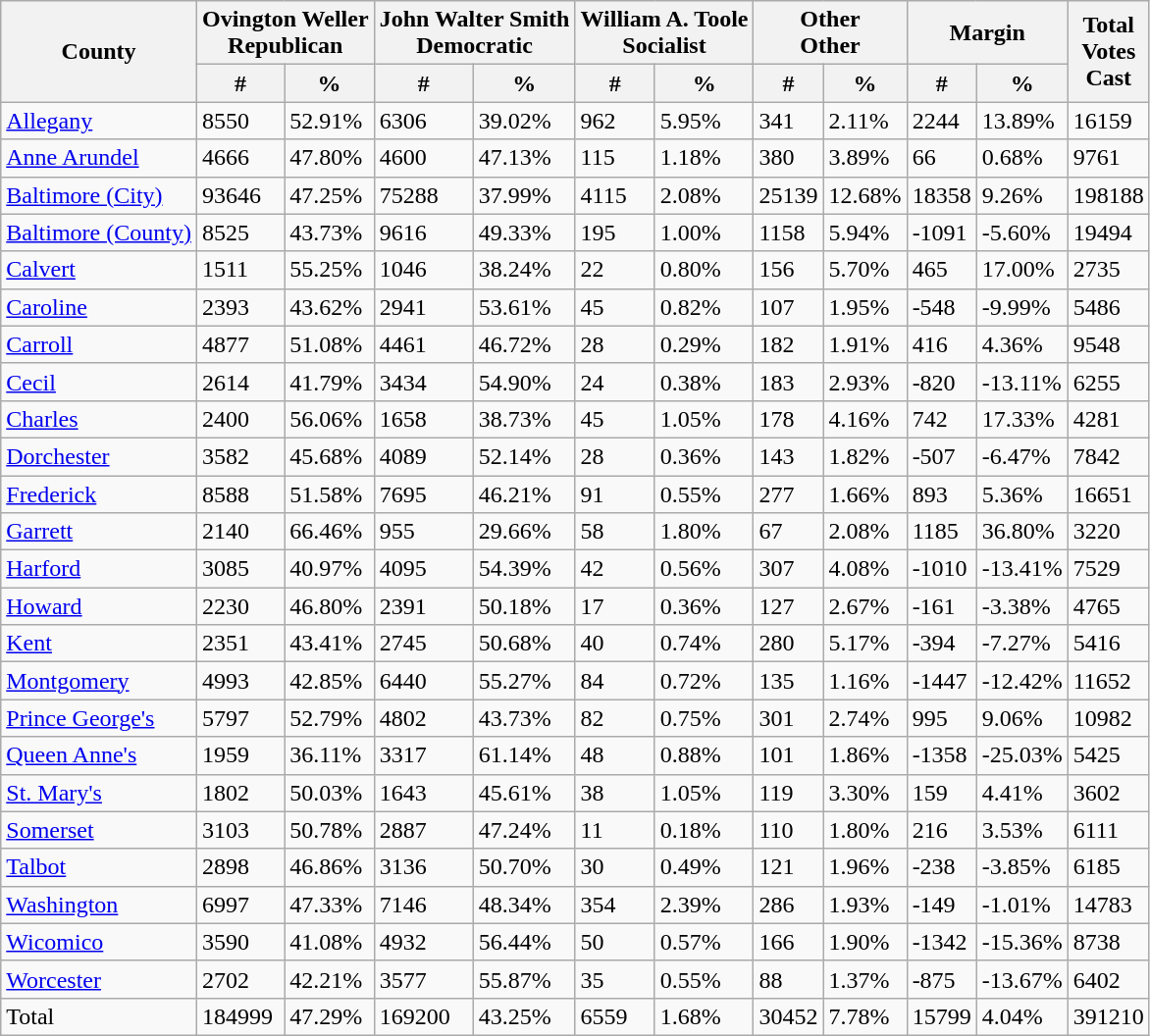<table class="wikitable sortable">
<tr>
<th rowspan="2">County</th>
<th colspan="2" >Ovington Weller<br>Republican</th>
<th colspan="2" >John Walter Smith<br>Democratic</th>
<th colspan="2" >William A. Toole<br>Socialist</th>
<th colspan="2" >Other<br>Other</th>
<th colspan="2">Margin</th>
<th rowspan="2">Total<br>Votes<br>Cast</th>
</tr>
<tr>
<th>#</th>
<th>%</th>
<th>#</th>
<th>%</th>
<th>#</th>
<th>%</th>
<th>#</th>
<th>%</th>
<th>#</th>
<th>%</th>
</tr>
<tr>
<td><a href='#'>Allegany</a></td>
<td>8550</td>
<td>52.91%</td>
<td>6306</td>
<td>39.02%</td>
<td>962</td>
<td>5.95%</td>
<td>341</td>
<td>2.11%</td>
<td>2244</td>
<td>13.89%</td>
<td>16159</td>
</tr>
<tr>
<td><a href='#'>Anne Arundel</a></td>
<td>4666</td>
<td>47.80%</td>
<td>4600</td>
<td>47.13%</td>
<td>115</td>
<td>1.18%</td>
<td>380</td>
<td>3.89%</td>
<td>66</td>
<td>0.68%</td>
<td>9761</td>
</tr>
<tr>
<td><a href='#'>Baltimore (City)</a></td>
<td>93646</td>
<td>47.25%</td>
<td>75288</td>
<td>37.99%</td>
<td>4115</td>
<td>2.08%</td>
<td>25139</td>
<td>12.68%</td>
<td>18358</td>
<td>9.26%</td>
<td>198188</td>
</tr>
<tr>
<td><a href='#'>Baltimore (County)</a></td>
<td>8525</td>
<td>43.73%</td>
<td>9616</td>
<td>49.33%</td>
<td>195</td>
<td>1.00%</td>
<td>1158</td>
<td>5.94%</td>
<td>-1091</td>
<td>-5.60%</td>
<td>19494</td>
</tr>
<tr>
<td><a href='#'>Calvert</a></td>
<td>1511</td>
<td>55.25%</td>
<td>1046</td>
<td>38.24%</td>
<td>22</td>
<td>0.80%</td>
<td>156</td>
<td>5.70%</td>
<td>465</td>
<td>17.00%</td>
<td>2735</td>
</tr>
<tr>
<td><a href='#'>Caroline</a></td>
<td>2393</td>
<td>43.62%</td>
<td>2941</td>
<td>53.61%</td>
<td>45</td>
<td>0.82%</td>
<td>107</td>
<td>1.95%</td>
<td>-548</td>
<td>-9.99%</td>
<td>5486</td>
</tr>
<tr>
<td><a href='#'>Carroll</a></td>
<td>4877</td>
<td>51.08%</td>
<td>4461</td>
<td>46.72%</td>
<td>28</td>
<td>0.29%</td>
<td>182</td>
<td>1.91%</td>
<td>416</td>
<td>4.36%</td>
<td>9548</td>
</tr>
<tr>
<td><a href='#'>Cecil</a></td>
<td>2614</td>
<td>41.79%</td>
<td>3434</td>
<td>54.90%</td>
<td>24</td>
<td>0.38%</td>
<td>183</td>
<td>2.93%</td>
<td>-820</td>
<td>-13.11%</td>
<td>6255</td>
</tr>
<tr>
<td><a href='#'>Charles</a></td>
<td>2400</td>
<td>56.06%</td>
<td>1658</td>
<td>38.73%</td>
<td>45</td>
<td>1.05%</td>
<td>178</td>
<td>4.16%</td>
<td>742</td>
<td>17.33%</td>
<td>4281</td>
</tr>
<tr>
<td><a href='#'>Dorchester</a></td>
<td>3582</td>
<td>45.68%</td>
<td>4089</td>
<td>52.14%</td>
<td>28</td>
<td>0.36%</td>
<td>143</td>
<td>1.82%</td>
<td>-507</td>
<td>-6.47%</td>
<td>7842</td>
</tr>
<tr>
<td><a href='#'>Frederick</a></td>
<td>8588</td>
<td>51.58%</td>
<td>7695</td>
<td>46.21%</td>
<td>91</td>
<td>0.55%</td>
<td>277</td>
<td>1.66%</td>
<td>893</td>
<td>5.36%</td>
<td>16651</td>
</tr>
<tr>
<td><a href='#'>Garrett</a></td>
<td>2140</td>
<td>66.46%</td>
<td>955</td>
<td>29.66%</td>
<td>58</td>
<td>1.80%</td>
<td>67</td>
<td>2.08%</td>
<td>1185</td>
<td>36.80%</td>
<td>3220</td>
</tr>
<tr>
<td><a href='#'>Harford</a></td>
<td>3085</td>
<td>40.97%</td>
<td>4095</td>
<td>54.39%</td>
<td>42</td>
<td>0.56%</td>
<td>307</td>
<td>4.08%</td>
<td>-1010</td>
<td>-13.41%</td>
<td>7529</td>
</tr>
<tr>
<td><a href='#'>Howard</a></td>
<td>2230</td>
<td>46.80%</td>
<td>2391</td>
<td>50.18%</td>
<td>17</td>
<td>0.36%</td>
<td>127</td>
<td>2.67%</td>
<td>-161</td>
<td>-3.38%</td>
<td>4765</td>
</tr>
<tr>
<td><a href='#'>Kent</a></td>
<td>2351</td>
<td>43.41%</td>
<td>2745</td>
<td>50.68%</td>
<td>40</td>
<td>0.74%</td>
<td>280</td>
<td>5.17%</td>
<td>-394</td>
<td>-7.27%</td>
<td>5416</td>
</tr>
<tr>
<td><a href='#'>Montgomery</a></td>
<td>4993</td>
<td>42.85%</td>
<td>6440</td>
<td>55.27%</td>
<td>84</td>
<td>0.72%</td>
<td>135</td>
<td>1.16%</td>
<td>-1447</td>
<td>-12.42%</td>
<td>11652</td>
</tr>
<tr>
<td><a href='#'>Prince George's</a></td>
<td>5797</td>
<td>52.79%</td>
<td>4802</td>
<td>43.73%</td>
<td>82</td>
<td>0.75%</td>
<td>301</td>
<td>2.74%</td>
<td>995</td>
<td>9.06%</td>
<td>10982</td>
</tr>
<tr>
<td><a href='#'>Queen Anne's</a></td>
<td>1959</td>
<td>36.11%</td>
<td>3317</td>
<td>61.14%</td>
<td>48</td>
<td>0.88%</td>
<td>101</td>
<td>1.86%</td>
<td>-1358</td>
<td>-25.03%</td>
<td>5425</td>
</tr>
<tr>
<td><a href='#'>St. Mary's</a></td>
<td>1802</td>
<td>50.03%</td>
<td>1643</td>
<td>45.61%</td>
<td>38</td>
<td>1.05%</td>
<td>119</td>
<td>3.30%</td>
<td>159</td>
<td>4.41%</td>
<td>3602</td>
</tr>
<tr>
<td><a href='#'>Somerset</a></td>
<td>3103</td>
<td>50.78%</td>
<td>2887</td>
<td>47.24%</td>
<td>11</td>
<td>0.18%</td>
<td>110</td>
<td>1.80%</td>
<td>216</td>
<td>3.53%</td>
<td>6111</td>
</tr>
<tr>
<td><a href='#'>Talbot</a></td>
<td>2898</td>
<td>46.86%</td>
<td>3136</td>
<td>50.70%</td>
<td>30</td>
<td>0.49%</td>
<td>121</td>
<td>1.96%</td>
<td>-238</td>
<td>-3.85%</td>
<td>6185</td>
</tr>
<tr>
<td><a href='#'>Washington</a></td>
<td>6997</td>
<td>47.33%</td>
<td>7146</td>
<td>48.34%</td>
<td>354</td>
<td>2.39%</td>
<td>286</td>
<td>1.93%</td>
<td>-149</td>
<td>-1.01%</td>
<td>14783</td>
</tr>
<tr>
<td><a href='#'>Wicomico</a></td>
<td>3590</td>
<td>41.08%</td>
<td>4932</td>
<td>56.44%</td>
<td>50</td>
<td>0.57%</td>
<td>166</td>
<td>1.90%</td>
<td>-1342</td>
<td>-15.36%</td>
<td>8738</td>
</tr>
<tr>
<td><a href='#'>Worcester</a></td>
<td>2702</td>
<td>42.21%</td>
<td>3577</td>
<td>55.87%</td>
<td>35</td>
<td>0.55%</td>
<td>88</td>
<td>1.37%</td>
<td>-875</td>
<td>-13.67%</td>
<td>6402</td>
</tr>
<tr>
<td>Total</td>
<td>184999</td>
<td>47.29%</td>
<td>169200</td>
<td>43.25%</td>
<td>6559</td>
<td>1.68%</td>
<td>30452</td>
<td>7.78%</td>
<td>15799</td>
<td>4.04%</td>
<td>391210</td>
</tr>
</table>
